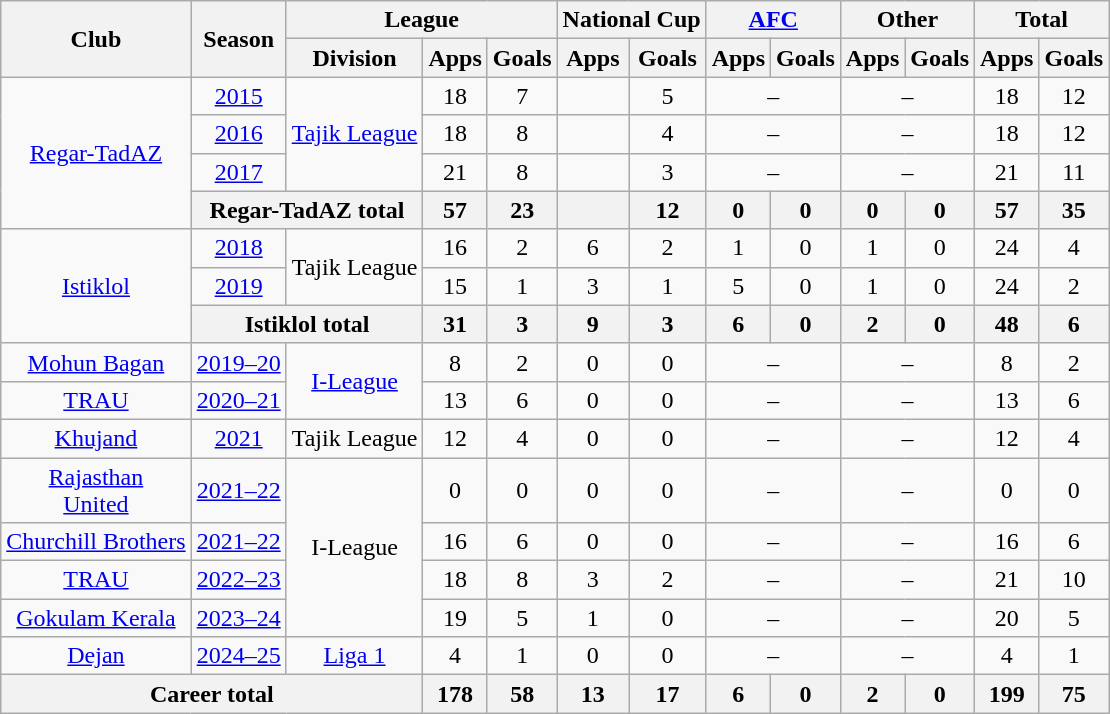<table class="wikitable" style="text-align: center;">
<tr>
<th rowspan="2">Club</th>
<th rowspan="2">Season</th>
<th colspan="3">League</th>
<th colspan="2">National Cup</th>
<th colspan="2"><a href='#'>AFC</a></th>
<th colspan="2">Other</th>
<th colspan="2">Total</th>
</tr>
<tr>
<th>Division</th>
<th>Apps</th>
<th>Goals</th>
<th>Apps</th>
<th>Goals</th>
<th>Apps</th>
<th>Goals</th>
<th>Apps</th>
<th>Goals</th>
<th>Apps</th>
<th>Goals</th>
</tr>
<tr>
<td rowspan="4"><a href='#'>Regar-TadAZ</a></td>
<td><a href='#'>2015</a></td>
<td rowspan="3"><a href='#'>Tajik League</a></td>
<td>18</td>
<td>7</td>
<td></td>
<td>5</td>
<td colspan="2">–</td>
<td colspan="2">–</td>
<td>18</td>
<td>12</td>
</tr>
<tr>
<td><a href='#'>2016</a></td>
<td>18</td>
<td>8</td>
<td></td>
<td>4</td>
<td colspan="2">–</td>
<td colspan="2">–</td>
<td>18</td>
<td>12</td>
</tr>
<tr>
<td><a href='#'>2017</a></td>
<td>21</td>
<td>8</td>
<td></td>
<td>3</td>
<td colspan="2">–</td>
<td colspan="2">–</td>
<td>21</td>
<td>11</td>
</tr>
<tr>
<th colspan="2">Regar-TadAZ total</th>
<th>57</th>
<th>23</th>
<th></th>
<th>12</th>
<th>0</th>
<th>0</th>
<th>0</th>
<th>0</th>
<th>57</th>
<th>35</th>
</tr>
<tr>
<td rowspan="3"><a href='#'>Istiklol</a></td>
<td><a href='#'>2018</a></td>
<td rowspan="2">Tajik League</td>
<td>16</td>
<td>2</td>
<td>6</td>
<td>2</td>
<td>1</td>
<td>0</td>
<td>1</td>
<td>0</td>
<td>24</td>
<td>4</td>
</tr>
<tr>
<td><a href='#'>2019</a></td>
<td>15</td>
<td>1</td>
<td>3</td>
<td>1</td>
<td>5</td>
<td>0</td>
<td>1</td>
<td>0</td>
<td>24</td>
<td>2</td>
</tr>
<tr>
<th colspan="2">Istiklol total</th>
<th>31</th>
<th>3</th>
<th>9</th>
<th>3</th>
<th>6</th>
<th>0</th>
<th>2</th>
<th>0</th>
<th>48</th>
<th>6</th>
</tr>
<tr>
<td rowspan="1"><a href='#'>Mohun Bagan</a></td>
<td><a href='#'>2019–20</a></td>
<td rowspan="2"><a href='#'>I-League</a></td>
<td>8</td>
<td>2</td>
<td>0</td>
<td>0</td>
<td colspan="2">–</td>
<td colspan="2">–</td>
<td>8</td>
<td>2</td>
</tr>
<tr>
<td rowspan="1"><a href='#'>TRAU</a></td>
<td><a href='#'>2020–21</a></td>
<td>13</td>
<td>6</td>
<td>0</td>
<td>0</td>
<td colspan="2">–</td>
<td colspan="2">–</td>
<td>13</td>
<td>6</td>
</tr>
<tr>
<td rowspan="1"><a href='#'>Khujand</a></td>
<td><a href='#'>2021</a></td>
<td rowspan="1">Tajik League</td>
<td>12</td>
<td>4</td>
<td>0</td>
<td>0</td>
<td colspan="2">–</td>
<td colspan="2">–</td>
<td>12</td>
<td>4</td>
</tr>
<tr>
<td rowspan="1"><a href='#'>Rajasthan <br>United</a></td>
<td><a href='#'>2021–22</a></td>
<td rowspan="4">I-League</td>
<td>0</td>
<td>0</td>
<td>0</td>
<td>0</td>
<td colspan="2">–</td>
<td colspan="2">–</td>
<td>0</td>
<td>0</td>
</tr>
<tr>
<td rowspan="1"><a href='#'>Churchill Brothers</a></td>
<td><a href='#'>2021–22</a></td>
<td>16</td>
<td>6</td>
<td>0</td>
<td>0</td>
<td colspan="2">–</td>
<td colspan="2">–</td>
<td>16</td>
<td>6</td>
</tr>
<tr>
<td rowspan="1"><a href='#'>TRAU</a></td>
<td><a href='#'>2022–23</a></td>
<td>18</td>
<td>8</td>
<td>3</td>
<td>2</td>
<td colspan="2">–</td>
<td colspan="2">–</td>
<td>21</td>
<td>10</td>
</tr>
<tr>
<td rowspan="1"><a href='#'>Gokulam Kerala</a></td>
<td><a href='#'>2023–24</a></td>
<td>19</td>
<td>5</td>
<td>1</td>
<td>0</td>
<td colspan="2">–</td>
<td colspan="2">–</td>
<td>20</td>
<td>5</td>
</tr>
<tr>
<td rowspan="1"><a href='#'>Dejan</a></td>
<td><a href='#'>2024–25</a></td>
<td rowspan="1"><a href='#'>Liga 1</a></td>
<td>4</td>
<td>1</td>
<td>0</td>
<td>0</td>
<td colspan="2">–</td>
<td colspan="2">–</td>
<td>4</td>
<td>1</td>
</tr>
<tr>
<th colspan="3">Career total</th>
<th>178</th>
<th>58</th>
<th>13</th>
<th>17</th>
<th>6</th>
<th>0</th>
<th>2</th>
<th>0</th>
<th>199</th>
<th>75</th>
</tr>
</table>
